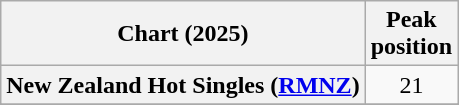<table class="wikitable sortable plainrowheaders" style="text-align:center">
<tr>
<th scope="col">Chart (2025)</th>
<th scope="col">Peak<br>position</th>
</tr>
<tr>
<th scope="row">New Zealand Hot Singles (<a href='#'>RMNZ</a>)</th>
<td>21</td>
</tr>
<tr>
</tr>
<tr>
</tr>
<tr>
</tr>
</table>
